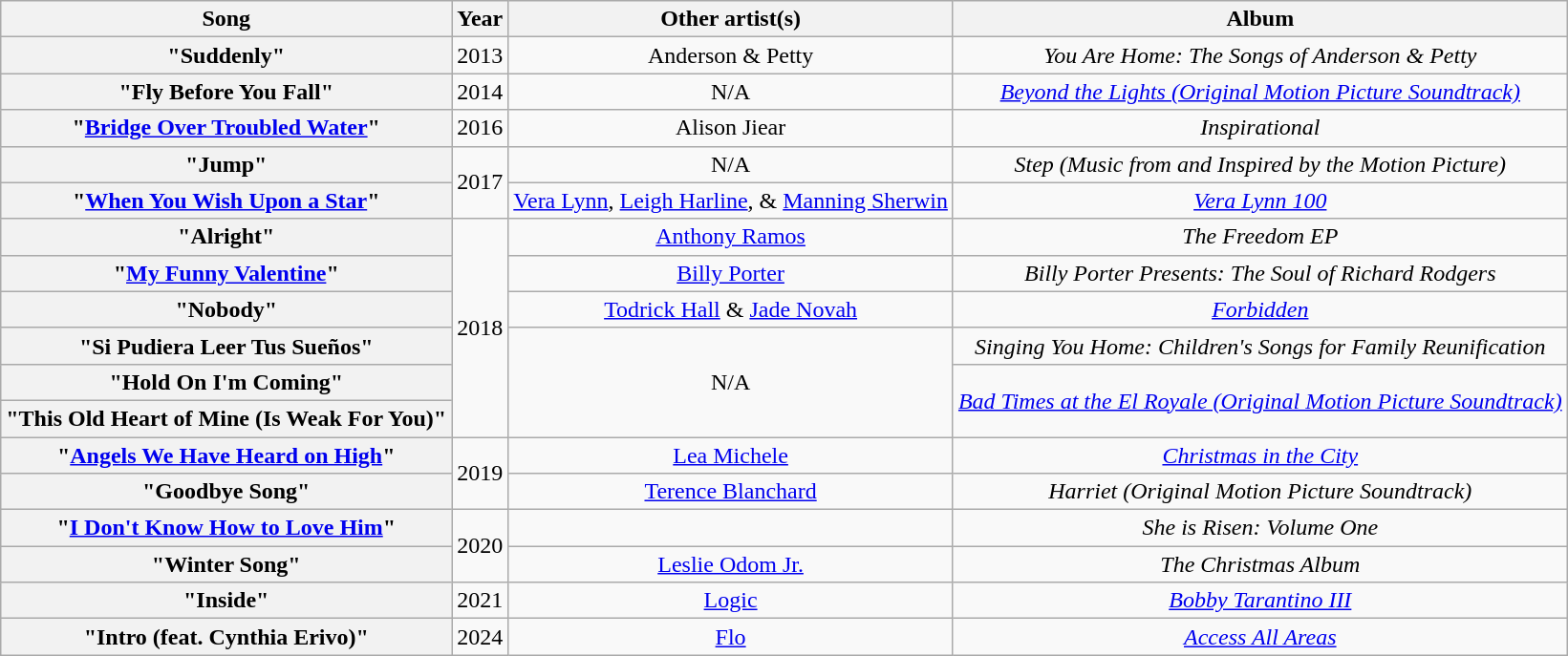<table class="wikitable plainrowheaders" style="text-align:center;" border="1">
<tr>
<th>Song</th>
<th>Year</th>
<th>Other artist(s)</th>
<th>Album</th>
</tr>
<tr>
<th scope="row">"Suddenly"</th>
<td>2013</td>
<td>Anderson & Petty</td>
<td><em>You Are Home: The Songs of Anderson & Petty</em></td>
</tr>
<tr>
<th scope="row">"Fly Before You Fall"</th>
<td>2014</td>
<td>N/A</td>
<td><em><a href='#'>Beyond the Lights (Original Motion Picture Soundtrack)</a></em></td>
</tr>
<tr>
<th scope="row">"<a href='#'>Bridge Over Troubled Water</a>"</th>
<td>2016</td>
<td>Alison Jiear</td>
<td><em>Inspirational</em></td>
</tr>
<tr>
<th scope="row">"Jump"</th>
<td rowspan="2">2017</td>
<td>N/A</td>
<td><em>Step (Music from and Inspired by the Motion Picture)</em></td>
</tr>
<tr>
<th scope="row">"<a href='#'>When You Wish Upon a Star</a>"</th>
<td><a href='#'>Vera Lynn</a>, <a href='#'>Leigh Harline</a>, & <a href='#'>Manning Sherwin</a></td>
<td><em><a href='#'>Vera Lynn 100</a></em></td>
</tr>
<tr>
<th scope="row">"Alright"</th>
<td rowspan="6">2018</td>
<td><a href='#'>Anthony Ramos</a></td>
<td><em>The Freedom EP</em></td>
</tr>
<tr>
<th scope="row">"<a href='#'>My Funny Valentine</a>"</th>
<td><a href='#'>Billy Porter</a></td>
<td><em>Billy Porter Presents: The Soul of Richard Rodgers</em></td>
</tr>
<tr>
<th scope="row">"Nobody"</th>
<td><a href='#'>Todrick Hall</a> & <a href='#'>Jade Novah</a></td>
<td><em><a href='#'>Forbidden</a></em></td>
</tr>
<tr>
<th scope="row">"Si Pudiera Leer Tus Sueños"</th>
<td rowspan="3">N/A</td>
<td><em>Singing You Home: Children's Songs for Family Reunification</em></td>
</tr>
<tr>
<th scope="row">"Hold On I'm Coming"</th>
<td rowspan="2"><em><a href='#'>Bad Times at the El Royale (Original Motion Picture Soundtrack)</a></em></td>
</tr>
<tr>
<th scope="row">"This Old Heart of Mine (Is Weak For You)"</th>
</tr>
<tr>
<th scope="row">"<a href='#'>Angels We Have Heard on High</a>"</th>
<td rowspan="2">2019</td>
<td><a href='#'>Lea Michele</a></td>
<td><em><a href='#'>Christmas in the City</a></em></td>
</tr>
<tr>
<th scope="row">"Goodbye Song"</th>
<td><a href='#'>Terence Blanchard</a></td>
<td><em>Harriet (Original Motion Picture Soundtrack)</em></td>
</tr>
<tr>
<th scope="row">"<a href='#'>I Don't Know How to Love Him</a>"</th>
<td rowspan="2">2020</td>
<td></td>
<td><em>She is Risen: Volume One</em></td>
</tr>
<tr>
<th scope="row">"Winter Song"</th>
<td><a href='#'>Leslie Odom Jr.</a></td>
<td><em>The Christmas Album</em></td>
</tr>
<tr>
<th scope="row">"Inside"</th>
<td>2021</td>
<td><a href='#'>Logic</a></td>
<td><em><a href='#'>Bobby Tarantino III</a></em></td>
</tr>
<tr>
<th scope="row">"Intro (feat. Cynthia Erivo)"</th>
<td>2024</td>
<td><a href='#'>Flo</a></td>
<td><em><a href='#'>Access All Areas</a></em></td>
</tr>
</table>
